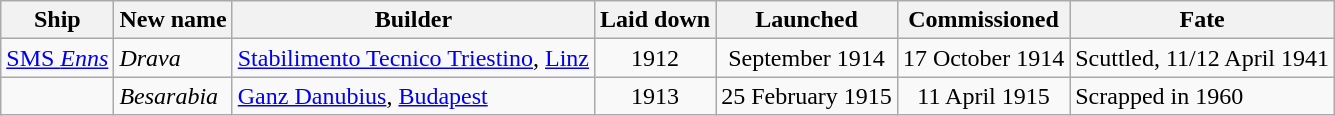<table class="wikitable">
<tr>
<th>Ship</th>
<th>New name</th>
<th>Builder</th>
<th>Laid down</th>
<th>Launched</th>
<th>Commissioned</th>
<th>Fate</th>
</tr>
<tr>
<td><a href='#'>SMS <em>Enns</em></a></td>
<td><em>Drava</em></td>
<td><a href='#'>Stabilimento Tecnico Triestino</a>, <a href='#'>Linz</a></td>
<td align=center>1912</td>
<td align=center>September 1914</td>
<td align=center>17 October 1914</td>
<td>Scuttled, 11/12 April 1941</td>
</tr>
<tr>
<td></td>
<td><em>Besarabia</em></td>
<td><a href='#'>Ganz Danubius</a>, <a href='#'>Budapest</a></td>
<td align=center>1913</td>
<td align=center>25 February 1915</td>
<td align=center>11 April 1915</td>
<td>Scrapped in 1960</td>
</tr>
</table>
